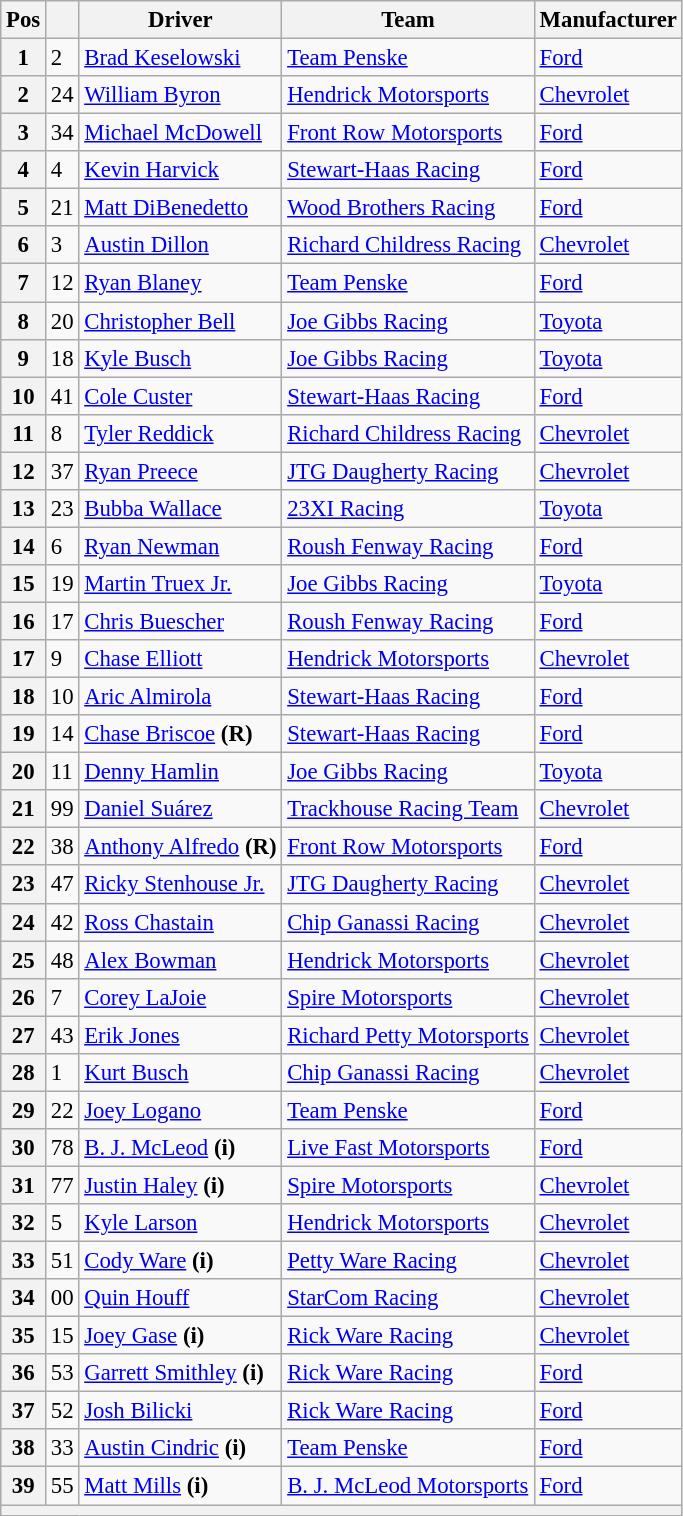<table class="wikitable" style="font-size:95%">
<tr>
<th>Pos</th>
<th></th>
<th>Driver</th>
<th>Team</th>
<th>Manufacturer</th>
</tr>
<tr>
<th>1</th>
<td>2</td>
<td><a href='#'>Brad Keselowski</a></td>
<td><a href='#'>Team Penske</a></td>
<td><a href='#'>Ford</a></td>
</tr>
<tr>
<th>2</th>
<td>24</td>
<td><a href='#'>William Byron</a></td>
<td><a href='#'>Hendrick Motorsports</a></td>
<td><a href='#'>Chevrolet</a></td>
</tr>
<tr>
<th>3</th>
<td>34</td>
<td><a href='#'>Michael McDowell</a></td>
<td><a href='#'>Front Row Motorsports</a></td>
<td><a href='#'>Ford</a></td>
</tr>
<tr>
<th>4</th>
<td>4</td>
<td><a href='#'>Kevin Harvick</a></td>
<td><a href='#'>Stewart-Haas Racing</a></td>
<td><a href='#'>Ford</a></td>
</tr>
<tr>
<th>5</th>
<td>21</td>
<td><a href='#'>Matt DiBenedetto</a></td>
<td><a href='#'>Wood Brothers Racing</a></td>
<td><a href='#'>Ford</a></td>
</tr>
<tr>
<th>6</th>
<td>3</td>
<td><a href='#'>Austin Dillon</a></td>
<td><a href='#'>Richard Childress Racing</a></td>
<td><a href='#'>Chevrolet</a></td>
</tr>
<tr>
<th>7</th>
<td>12</td>
<td><a href='#'>Ryan Blaney</a></td>
<td><a href='#'>Team Penske</a></td>
<td><a href='#'>Ford</a></td>
</tr>
<tr>
<th>8</th>
<td>20</td>
<td><a href='#'>Christopher Bell</a></td>
<td><a href='#'>Joe Gibbs Racing</a></td>
<td><a href='#'>Toyota</a></td>
</tr>
<tr>
<th>9</th>
<td>18</td>
<td><a href='#'>Kyle Busch</a></td>
<td><a href='#'>Joe Gibbs Racing</a></td>
<td><a href='#'>Toyota</a></td>
</tr>
<tr>
<th>10</th>
<td>41</td>
<td><a href='#'>Cole Custer</a></td>
<td><a href='#'>Stewart-Haas Racing</a></td>
<td><a href='#'>Ford</a></td>
</tr>
<tr>
<th>11</th>
<td>8</td>
<td><a href='#'>Tyler Reddick</a></td>
<td><a href='#'>Richard Childress Racing</a></td>
<td><a href='#'>Chevrolet</a></td>
</tr>
<tr>
<th>12</th>
<td>37</td>
<td><a href='#'>Ryan Preece</a></td>
<td><a href='#'>JTG Daugherty Racing</a></td>
<td><a href='#'>Chevrolet</a></td>
</tr>
<tr>
<th>13</th>
<td>23</td>
<td><a href='#'>Bubba Wallace</a></td>
<td><a href='#'>23XI Racing</a></td>
<td><a href='#'>Toyota</a></td>
</tr>
<tr>
<th>14</th>
<td>6</td>
<td><a href='#'>Ryan Newman</a></td>
<td><a href='#'>Roush Fenway Racing</a></td>
<td><a href='#'>Ford</a></td>
</tr>
<tr>
<th>15</th>
<td>19</td>
<td><a href='#'>Martin Truex Jr.</a></td>
<td><a href='#'>Joe Gibbs Racing</a></td>
<td><a href='#'>Toyota</a></td>
</tr>
<tr>
<th>16</th>
<td>17</td>
<td><a href='#'>Chris Buescher</a></td>
<td><a href='#'>Roush Fenway Racing</a></td>
<td><a href='#'>Ford</a></td>
</tr>
<tr>
<th>17</th>
<td>9</td>
<td><a href='#'>Chase Elliott</a></td>
<td><a href='#'>Hendrick Motorsports</a></td>
<td><a href='#'>Chevrolet</a></td>
</tr>
<tr>
<th>18</th>
<td>10</td>
<td><a href='#'>Aric Almirola</a></td>
<td><a href='#'>Stewart-Haas Racing</a></td>
<td><a href='#'>Ford</a></td>
</tr>
<tr>
<th>19</th>
<td>14</td>
<td><a href='#'>Chase Briscoe</a> <strong>(R)</strong></td>
<td><a href='#'>Stewart-Haas Racing</a></td>
<td><a href='#'>Ford</a></td>
</tr>
<tr>
<th>20</th>
<td>11</td>
<td><a href='#'>Denny Hamlin</a></td>
<td><a href='#'>Joe Gibbs Racing</a></td>
<td><a href='#'>Toyota</a></td>
</tr>
<tr>
<th>21</th>
<td>99</td>
<td><a href='#'>Daniel Suárez</a></td>
<td><a href='#'>Trackhouse Racing Team</a></td>
<td><a href='#'>Chevrolet</a></td>
</tr>
<tr>
<th>22</th>
<td>38</td>
<td><a href='#'>Anthony Alfredo</a> <strong>(R)</strong></td>
<td><a href='#'>Front Row Motorsports</a></td>
<td><a href='#'>Ford</a></td>
</tr>
<tr>
<th>23</th>
<td>47</td>
<td><a href='#'>Ricky Stenhouse Jr.</a></td>
<td><a href='#'>JTG Daugherty Racing</a></td>
<td><a href='#'>Chevrolet</a></td>
</tr>
<tr>
<th>24</th>
<td>42</td>
<td><a href='#'>Ross Chastain</a></td>
<td><a href='#'>Chip Ganassi Racing</a></td>
<td><a href='#'>Chevrolet</a></td>
</tr>
<tr>
<th>25</th>
<td>48</td>
<td><a href='#'>Alex Bowman</a></td>
<td><a href='#'>Hendrick Motorsports</a></td>
<td><a href='#'>Chevrolet</a></td>
</tr>
<tr>
<th>26</th>
<td>7</td>
<td><a href='#'>Corey LaJoie</a></td>
<td><a href='#'>Spire Motorsports</a></td>
<td><a href='#'>Chevrolet</a></td>
</tr>
<tr>
<th>27</th>
<td>43</td>
<td><a href='#'>Erik Jones</a></td>
<td><a href='#'>Richard Petty Motorsports</a></td>
<td><a href='#'>Chevrolet</a></td>
</tr>
<tr>
<th>28</th>
<td>1</td>
<td><a href='#'>Kurt Busch</a></td>
<td><a href='#'>Chip Ganassi Racing</a></td>
<td><a href='#'>Chevrolet</a></td>
</tr>
<tr>
<th>29</th>
<td>22</td>
<td><a href='#'>Joey Logano</a></td>
<td><a href='#'>Team Penske</a></td>
<td><a href='#'>Ford</a></td>
</tr>
<tr>
<th>30</th>
<td>78</td>
<td><a href='#'>B. J. McLeod</a> <strong>(i)</strong></td>
<td><a href='#'>Live Fast Motorsports</a></td>
<td><a href='#'>Ford</a></td>
</tr>
<tr>
<th>31</th>
<td>77</td>
<td><a href='#'>Justin Haley</a> <strong>(i)</strong></td>
<td><a href='#'>Spire Motorsports</a></td>
<td><a href='#'>Chevrolet</a></td>
</tr>
<tr>
<th>32</th>
<td>5</td>
<td><a href='#'>Kyle Larson</a></td>
<td><a href='#'>Hendrick Motorsports</a></td>
<td><a href='#'>Chevrolet</a></td>
</tr>
<tr>
<th>33</th>
<td>51</td>
<td><a href='#'>Cody Ware</a> <strong>(i)</strong></td>
<td><a href='#'>Petty Ware Racing</a></td>
<td><a href='#'>Chevrolet</a></td>
</tr>
<tr>
<th>34</th>
<td>00</td>
<td><a href='#'>Quin Houff</a></td>
<td><a href='#'>StarCom Racing</a></td>
<td><a href='#'>Chevrolet</a></td>
</tr>
<tr>
<th>35</th>
<td>15</td>
<td><a href='#'>Joey Gase</a> <strong>(i)</strong></td>
<td><a href='#'>Rick Ware Racing</a></td>
<td><a href='#'>Chevrolet</a></td>
</tr>
<tr>
<th>36</th>
<td>53</td>
<td><a href='#'>Garrett Smithley</a> <strong>(i)</strong></td>
<td><a href='#'>Rick Ware Racing</a></td>
<td><a href='#'>Ford</a></td>
</tr>
<tr>
<th>37</th>
<td>52</td>
<td><a href='#'>Josh Bilicki</a></td>
<td><a href='#'>Rick Ware Racing</a></td>
<td><a href='#'>Ford</a></td>
</tr>
<tr>
<th>38</th>
<td>33</td>
<td><a href='#'>Austin Cindric</a> <strong>(i)</strong></td>
<td><a href='#'>Team Penske</a></td>
<td><a href='#'>Ford</a></td>
</tr>
<tr>
<th>39</th>
<td>55</td>
<td><a href='#'>Matt Mills</a> <strong>(i)</strong></td>
<td><a href='#'>B. J. McLeod Motorsports</a></td>
<td><a href='#'>Ford</a></td>
</tr>
<tr>
<th colspan="7"></th>
</tr>
</table>
